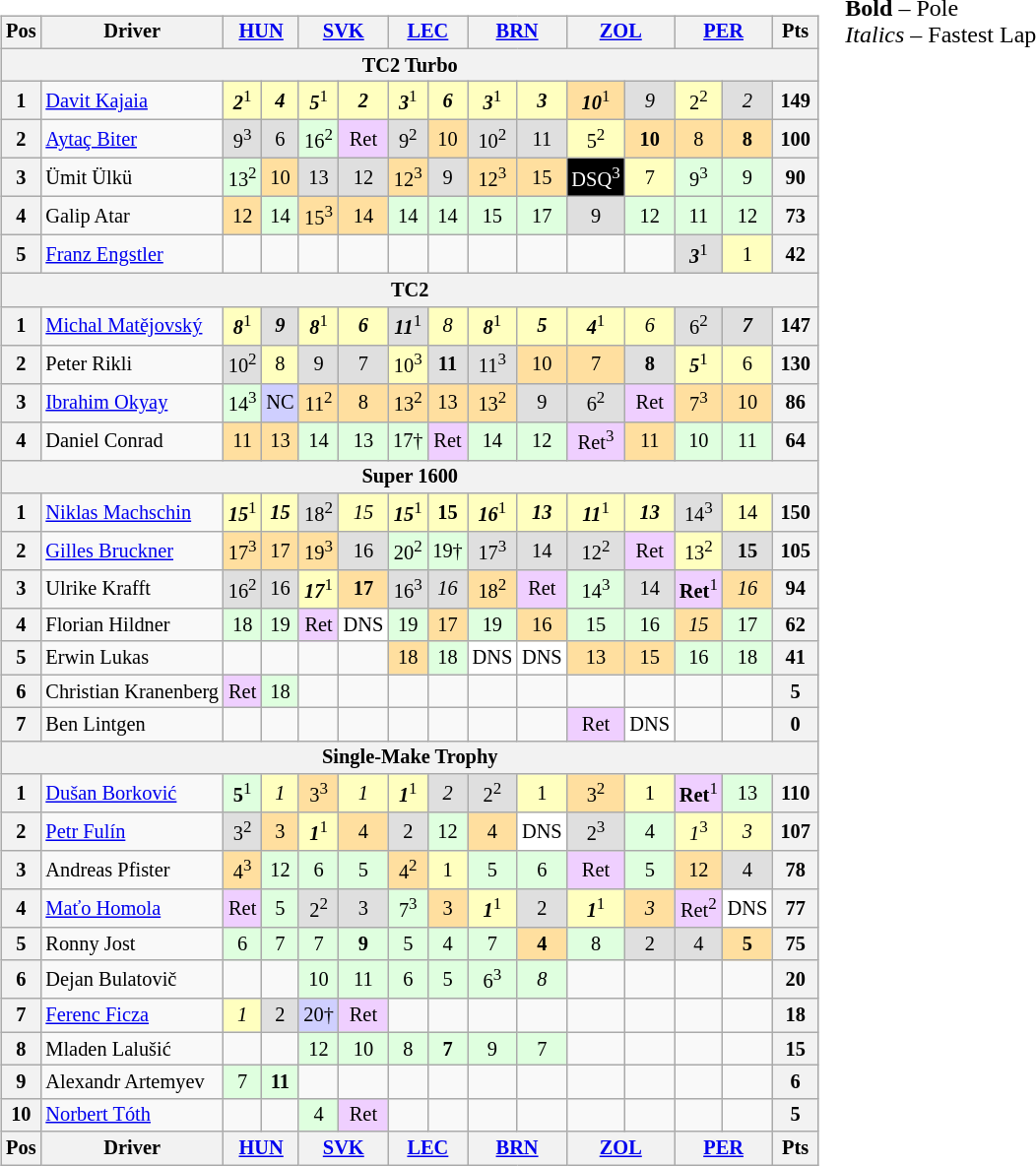<table>
<tr>
<td valign="top"><br><table align="left"| class="wikitable" style="font-size: 85%; text-align: center">
<tr valign="top">
<th valign="middle">Pos</th>
<th valign="middle">Driver</th>
<th colspan=2><a href='#'>HUN</a><br></th>
<th colspan=2><a href='#'>SVK</a><br></th>
<th colspan=2><a href='#'>LEC</a><br></th>
<th colspan=2><a href='#'>BRN</a><br></th>
<th colspan=2><a href='#'>ZOL</a><br></th>
<th colspan=2><a href='#'>PER</a><br></th>
<th valign="middle"> Pts </th>
</tr>
<tr>
<th colspan=15>TC2 Turbo</th>
</tr>
<tr>
<th>1</th>
<td align="left"> <a href='#'>Davit Kajaia</a></td>
<td style="background:#ffffbf;"><strong><em>2</em></strong><sup>1</sup></td>
<td style="background:#ffffbf;"><strong><em>4</em></strong></td>
<td style="background:#ffffbf;"><strong><em>5</em></strong><sup>1</sup></td>
<td style="background:#ffffbf;"><strong><em>2</em></strong></td>
<td style="background:#ffffbf;"><strong><em>3</em></strong><sup>1</sup></td>
<td style="background:#ffffbf;"><strong><em>6</em></strong></td>
<td style="background:#ffffbf;"><strong><em>3</em></strong><sup>1</sup></td>
<td style="background:#ffffbf;"><strong><em>3</em></strong></td>
<td style="background:#ffdf9f;"><strong><em>10</em></strong><sup>1</sup></td>
<td style="background:#dfdfdf;"><em>9</em></td>
<td style="background:#ffffbf;">2<sup>2</sup></td>
<td style="background:#dfdfdf;"><em>2</em></td>
<th>149</th>
</tr>
<tr>
<th>2</th>
<td align="left"> <a href='#'>Aytaç Biter</a></td>
<td style="background:#dfdfdf;">9<sup>3</sup></td>
<td style="background:#dfdfdf;">6</td>
<td style="background:#dfffdf;">16<sup>2</sup></td>
<td style="background:#efcfff;">Ret</td>
<td style="background:#dfdfdf;">9<sup>2</sup></td>
<td style="background:#ffdf9f;">10</td>
<td style="background:#dfdfdf;">10<sup>2</sup></td>
<td style="background:#dfdfdf;">11</td>
<td style="background:#ffffbf;">5<sup>2</sup></td>
<td style="background:#ffdf9f;"><strong>10</strong></td>
<td style="background:#ffdf9f;">8</td>
<td style="background:#ffdf9f;"><strong>8</strong></td>
<th>100</th>
</tr>
<tr>
<th>3</th>
<td align="left"> Ümit Ülkü</td>
<td style="background:#dfffdf;">13<sup>2</sup></td>
<td style="background:#ffdf9f;">10</td>
<td style="background:#dfdfdf;">13</td>
<td style="background:#dfdfdf;">12</td>
<td style="background:#ffdf9f;">12<sup>3</sup></td>
<td style="background:#dfdfdf;">9</td>
<td style="background:#ffdf9f;">12<sup>3</sup></td>
<td style="background:#ffdf9f;">15</td>
<td style="background:black; color:white">DSQ<sup>3</sup></td>
<td style="background:#ffffbf;">7</td>
<td style="background:#dfffdf;">9<sup>3</sup></td>
<td style="background:#dfffdf;">9</td>
<th>90</th>
</tr>
<tr>
<th>4</th>
<td align="left"> Galip Atar</td>
<td style="background:#ffdf9f;">12</td>
<td style="background:#dfffdf;">14</td>
<td style="background:#ffdf9f;">15<sup>3</sup></td>
<td style="background:#ffdf9f;">14</td>
<td style="background:#dfffdf;">14</td>
<td style="background:#dfffdf;">14</td>
<td style="background:#dfffdf;">15</td>
<td style="background:#dfffdf;">17</td>
<td style="background:#dfdfdf;">9</td>
<td style="background:#dfffdf;">12</td>
<td style="background:#dfffdf;">11</td>
<td style="background:#dfffdf;">12</td>
<th>73</th>
</tr>
<tr>
<th>5</th>
<td align="left"> <a href='#'>Franz Engstler</a></td>
<td></td>
<td></td>
<td></td>
<td></td>
<td></td>
<td></td>
<td></td>
<td></td>
<td></td>
<td></td>
<td style="background:#dfdfdf;"><strong><em>3</em></strong><sup>1</sup></td>
<td style="background:#ffffbf;">1</td>
<th>42</th>
</tr>
<tr>
<th colspan=15>TC2</th>
</tr>
<tr>
<th>1</th>
<td align="left"> <a href='#'>Michal Matějovský</a></td>
<td style="background:#ffffbf;"><strong><em>8</em></strong><sup>1</sup></td>
<td style="background:#dfdfdf;"><strong><em>9</em></strong></td>
<td style="background:#ffffbf;"><strong><em>8</em></strong><sup>1</sup></td>
<td style="background:#ffffbf;"><strong><em>6</em></strong></td>
<td style="background:#dfdfdf;"><strong><em>11</em></strong><sup>1</sup></td>
<td style="background:#ffffbf;"><em>8</em></td>
<td style="background:#ffffbf;"><strong><em>8</em></strong><sup>1</sup></td>
<td style="background:#ffffbf;"><strong><em>5</em></strong></td>
<td style="background:#ffffbf;"><strong><em>4</em></strong><sup>1</sup></td>
<td style="background:#ffffbf;"><em>6</em></td>
<td style="background:#dfdfdf;">6<sup>2</sup></td>
<td style="background:#dfdfdf;"><strong><em>7</em></strong></td>
<th>147</th>
</tr>
<tr>
<th>2</th>
<td align="left"> Peter Rikli</td>
<td style="background:#dfdfdf;">10<sup>2</sup></td>
<td style="background:#ffffbf;">8</td>
<td style="background:#dfdfdf;">9</td>
<td style="background:#dfdfdf;">7</td>
<td style="background:#ffffbf;">10<sup>3</sup></td>
<td style="background:#dfdfdf;"><strong>11</strong></td>
<td style="background:#dfdfdf;">11<sup>3</sup></td>
<td style="background:#ffdf9f;">10</td>
<td style="background:#ffdf9f;">7</td>
<td style="background:#dfdfdf;"><strong>8</strong></td>
<td style="background:#ffffbf;"><strong><em>5</em></strong><sup>1</sup></td>
<td style="background:#ffffbf;">6</td>
<th>130</th>
</tr>
<tr>
<th>3</th>
<td align="left"> <a href='#'>Ibrahim Okyay</a></td>
<td style="background:#dfffdf;">14<sup>3</sup></td>
<td style="background:#cfcfff;">NC</td>
<td style="background:#ffdf9f;">11<sup>2</sup></td>
<td style="background:#ffdf9f;">8</td>
<td style="background:#ffdf9f;">13<sup>2</sup></td>
<td style="background:#ffdf9f;">13</td>
<td style="background:#ffdf9f;">13<sup>2</sup></td>
<td style="background:#dfdfdf;">9</td>
<td style="background:#dfdfdf;">6<sup>2</sup></td>
<td style="background:#efcfff;">Ret</td>
<td style="background:#ffdf9f;">7<sup>3</sup></td>
<td style="background:#ffdf9f;">10</td>
<th>86</th>
</tr>
<tr>
<th>4</th>
<td align="left"> Daniel Conrad</td>
<td style="background:#ffdf9f;">11</td>
<td style="background:#ffdf9f;">13</td>
<td style="background:#dfffdf;">14</td>
<td style="background:#dfffdf;">13</td>
<td style="background:#dfffdf;">17†</td>
<td style="background:#efcfff;">Ret</td>
<td style="background:#dfffdf;">14</td>
<td style="background:#dfffdf;">12</td>
<td style="background:#efcfff;">Ret<sup>3</sup></td>
<td style="background:#ffdf9f;">11</td>
<td style="background:#dfffdf;">10</td>
<td style="background:#dfffdf;">11</td>
<th>64</th>
</tr>
<tr>
<th colspan=15>Super 1600</th>
</tr>
<tr>
<th>1</th>
<td align="left"> <a href='#'>Niklas Machschin</a></td>
<td style="background:#ffffbf;"><strong><em>15</em></strong><sup>1</sup></td>
<td style="background:#ffffbf;"><strong><em>15</em></strong></td>
<td style="background:#dfdfdf;">18<sup>2</sup></td>
<td style="background:#ffffbf;"><em>15</em></td>
<td style="background:#ffffbf;"><strong><em>15</em></strong><sup>1</sup></td>
<td style="background:#ffffbf;"><strong>15</strong></td>
<td style="background:#ffffbf;"><strong><em>16</em></strong><sup>1</sup></td>
<td style="background:#ffffbf;"><strong><em>13</em></strong></td>
<td style="background:#ffffbf;"><strong><em>11</em></strong><sup>1</sup></td>
<td style="background:#ffffbf;"><strong><em>13</em></strong></td>
<td style="background:#dfdfdf;">14<sup>3</sup></td>
<td style="background:#ffffbf;">14</td>
<th>150</th>
</tr>
<tr>
<th>2</th>
<td align="left"> <a href='#'>Gilles Bruckner</a></td>
<td style="background:#ffdf9f;">17<sup>3</sup></td>
<td style="background:#ffdf9f;">17</td>
<td style="background:#ffdf9f;">19<sup>3</sup></td>
<td style="background:#dfdfdf;">16</td>
<td style="background:#dfffdf;">20<sup>2</sup></td>
<td style="background:#dfffdf;">19†</td>
<td style="background:#dfdfdf;">17<sup>3</sup></td>
<td style="background:#dfdfdf;">14</td>
<td style="background:#dfdfdf;">12<sup>2</sup></td>
<td style="background:#efcfff;">Ret</td>
<td style="background:#ffffbf;">13<sup>2</sup></td>
<td style="background:#dfdfdf;"><strong>15</strong></td>
<th>105</th>
</tr>
<tr>
<th>3</th>
<td align="left"> Ulrike Krafft</td>
<td style="background:#dfdfdf;">16<sup>2</sup></td>
<td style="background:#dfdfdf;">16</td>
<td style="background:#ffffbf;"><strong><em>17</em></strong><sup>1</sup></td>
<td style="background:#ffdf9f;"><strong>17</strong></td>
<td style="background:#dfdfdf;">16<sup>3</sup></td>
<td style="background:#dfdfdf;"><em>16</em></td>
<td style="background:#ffdf9f;">18<sup>2</sup></td>
<td style="background:#efcfff;">Ret</td>
<td style="background:#dfffdf;">14<sup>3</sup></td>
<td style="background:#dfdfdf;">14</td>
<td style="background:#efcfff;"><strong>Ret</strong><sup>1</sup></td>
<td style="background:#ffdf9f;"><em>16</em></td>
<th>94</th>
</tr>
<tr>
<th>4</th>
<td align="left"> Florian Hildner</td>
<td style="background:#dfffdf;">18</td>
<td style="background:#dfffdf;">19</td>
<td style="background:#efcfff;">Ret</td>
<td style="background:white;">DNS</td>
<td style="background:#dfffdf;">19</td>
<td style="background:#ffdf9f;">17</td>
<td style="background:#dfffdf;">19</td>
<td style="background:#ffdf9f;">16</td>
<td style="background:#dfffdf;">15</td>
<td style="background:#dfffdf;">16</td>
<td style="background:#ffdf9f;"><em>15</em></td>
<td style="background:#dfffdf;">17</td>
<th>62</th>
</tr>
<tr>
<th>5</th>
<td align="left"> Erwin Lukas</td>
<td></td>
<td></td>
<td></td>
<td></td>
<td style="background:#ffdf9f;">18</td>
<td style="background:#dfffdf;">18</td>
<td style="background:white;">DNS</td>
<td style="background:white;">DNS</td>
<td style="background:#ffdf9f;">13</td>
<td style="background:#ffdf9f;">15</td>
<td style="background:#dfffdf;">16</td>
<td style="background:#dfffdf;">18</td>
<th>41</th>
</tr>
<tr>
<th>6</th>
<td align="left"> Christian Kranenberg</td>
<td style="background:#efcfff;">Ret</td>
<td style="background:#dfffdf;">18</td>
<td></td>
<td></td>
<td></td>
<td></td>
<td></td>
<td></td>
<td></td>
<td></td>
<td></td>
<td></td>
<th>5</th>
</tr>
<tr>
<th>7</th>
<td align="left"> Ben Lintgen</td>
<td></td>
<td></td>
<td></td>
<td></td>
<td></td>
<td></td>
<td></td>
<td></td>
<td style="background:#efcfff;">Ret</td>
<td style="background:white;">DNS</td>
<td></td>
<td></td>
<th>0</th>
</tr>
<tr>
<th colspan=15>Single-Make Trophy</th>
</tr>
<tr>
<th>1</th>
<td align="left"> <a href='#'>Dušan Borković</a></td>
<td style="background:#dfffdf;"><strong>5</strong><sup>1</sup></td>
<td style="background:#ffffbf;"><em>1</em></td>
<td style="background:#ffdf9f;">3<sup>3</sup></td>
<td style="background:#ffffbf;"><em>1</em></td>
<td style="background:#ffffbf;"><strong><em>1</em></strong><sup>1</sup></td>
<td style="background:#dfdfdf;"><em>2</em></td>
<td style="background:#dfdfdf;">2<sup>2</sup></td>
<td style="background:#ffffbf;">1</td>
<td style="background:#ffdf9f;">3<sup>2</sup></td>
<td style="background:#ffffbf;">1</td>
<td style="background:#efcfff;"><strong>Ret</strong><sup>1</sup></td>
<td style="background:#dfffdf;">13</td>
<th>110</th>
</tr>
<tr>
<th>2</th>
<td align="left"> <a href='#'>Petr Fulín</a></td>
<td style="background:#dfdfdf;">3<sup>2</sup></td>
<td style="background:#ffdf9f;">3</td>
<td style="background:#ffffbf;"><strong><em>1</em></strong><sup>1</sup></td>
<td style="background:#ffdf9f;">4</td>
<td style="background:#dfdfdf;">2</td>
<td style="background:#dfffdf;">12</td>
<td style="background:#ffdf9f;">4</td>
<td style="background:white;">DNS</td>
<td style="background:#dfdfdf;">2<sup>3</sup></td>
<td style="background:#dfffdf;">4</td>
<td style="background:#ffffbf;"><em>1</em><sup>3</sup></td>
<td style="background:#ffffbf;"><em>3</em></td>
<th>107</th>
</tr>
<tr>
<th>3</th>
<td align="left"> Andreas Pfister</td>
<td style="background:#ffdf9f;">4<sup>3</sup></td>
<td style="background:#dfffdf;">12</td>
<td style="background:#dfffdf;">6</td>
<td style="background:#dfffdf;">5</td>
<td style="background:#ffdf9f;">4<sup>2</sup></td>
<td style="background:#ffffbf;">1</td>
<td style="background:#dfffdf;">5</td>
<td style="background:#dfffdf;">6</td>
<td style="background:#efcfff;">Ret</td>
<td style="background:#dfffdf;">5</td>
<td style="background:#ffdf9f;">12</td>
<td style="background:#dfdfdf;">4</td>
<th>78</th>
</tr>
<tr>
<th>4</th>
<td align="left"> <a href='#'>Maťo Homola</a></td>
<td style="background:#efcfff;">Ret</td>
<td style="background:#dfffdf;">5</td>
<td style="background:#dfdfdf;">2<sup>2</sup></td>
<td style="background:#dfdfdf;">3</td>
<td style="background:#dfffdf;">7<sup>3</sup></td>
<td style="background:#ffdf9f;">3</td>
<td style="background:#ffffbf;"><strong><em>1</em></strong><sup>1</sup></td>
<td style="background:#dfdfdf;">2</td>
<td style="background:#ffffbf;"><strong><em>1</em></strong><sup>1</sup></td>
<td style="background:#ffdf9f;"><em>3</em></td>
<td style="background:#efcfff;">Ret<sup>2</sup></td>
<td style="background:white;">DNS</td>
<th>77</th>
</tr>
<tr>
<th>5</th>
<td align="left"> Ronny Jost</td>
<td style="background:#dfffdf;">6</td>
<td style="background:#dfffdf;">7</td>
<td style="background:#dfffdf;">7</td>
<td style="background:#dfffdf;"><strong>9</strong></td>
<td style="background:#dfffdf;">5</td>
<td style="background:#dfffdf;">4</td>
<td style="background:#dfffdf;">7</td>
<td style="background:#ffdf9f;"><strong>4</strong></td>
<td style="background:#dfffdf;">8</td>
<td style="background:#dfdfdf;">2</td>
<td style="background:#dfdfdf;">4</td>
<td style="background:#ffdf9f;"><strong>5</strong></td>
<th>75</th>
</tr>
<tr>
<th>6</th>
<td align="left"> Dejan Bulatovič</td>
<td></td>
<td></td>
<td style="background:#dfffdf;">10</td>
<td style="background:#dfffdf;">11</td>
<td style="background:#dfffdf;">6</td>
<td style="background:#dfffdf;">5</td>
<td style="background:#dfffdf;">6<sup>3</sup></td>
<td style="background:#dfffdf;"><em>8</em></td>
<td></td>
<td></td>
<td></td>
<td></td>
<th>20</th>
</tr>
<tr>
<th>7</th>
<td align="left"> <a href='#'>Ferenc Ficza</a></td>
<td style="background:#ffffbf;"><em>1</em></td>
<td style="background:#dfdfdf;">2</td>
<td style="background:#cfcfff;">20†</td>
<td style="background:#efcfff;">Ret</td>
<td></td>
<td></td>
<td></td>
<td></td>
<td></td>
<td></td>
<td></td>
<td></td>
<th>18</th>
</tr>
<tr>
<th>8</th>
<td align="left"> Mladen Lalušić</td>
<td></td>
<td></td>
<td style="background:#dfffdf;">12</td>
<td style="background:#dfffdf;">10</td>
<td style="background:#dfffdf;">8</td>
<td style="background:#dfffdf;"><strong>7</strong></td>
<td style="background:#dfffdf;">9</td>
<td style="background:#dfffdf;">7</td>
<td></td>
<td></td>
<td></td>
<td></td>
<th>15</th>
</tr>
<tr>
<th>9</th>
<td align="left"> Alexandr Artemyev</td>
<td style="background:#dfffdf;">7</td>
<td style="background:#dfffdf;"><strong>11</strong></td>
<td></td>
<td></td>
<td></td>
<td></td>
<td></td>
<td></td>
<td></td>
<td></td>
<td></td>
<td></td>
<th>6</th>
</tr>
<tr>
<th>10</th>
<td align="left"> <a href='#'>Norbert Tóth</a></td>
<td></td>
<td></td>
<td style="background:#dfffdf;">4</td>
<td style="background:#efcfff;">Ret</td>
<td></td>
<td></td>
<td></td>
<td></td>
<td></td>
<td></td>
<td></td>
<td></td>
<th>5</th>
</tr>
<tr valign="top">
<th valign="middle">Pos</th>
<th valign="middle">Driver</th>
<th colspan=2><a href='#'>HUN</a><br></th>
<th colspan=2><a href='#'>SVK</a><br></th>
<th colspan=2><a href='#'>LEC</a><br></th>
<th colspan=2><a href='#'>BRN</a><br></th>
<th colspan=2><a href='#'>ZOL</a><br></th>
<th colspan=2><a href='#'>PER</a><br></th>
<th valign="middle"> Pts </th>
</tr>
</table>
</td>
<td valign="top"><br>
<span><strong>Bold</strong> – Pole<br>
<em>Italics</em> – Fastest Lap</span></td>
</tr>
</table>
